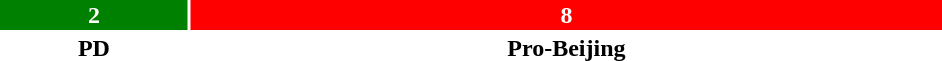<table style="width:50%; text-align:center;">
<tr style="color:white;">
<td style="background:green; width:20%;"><strong>2</strong></td>
<td style="background:red; width:80%;"><strong>8</strong></td>
</tr>
<tr>
<td><span><strong>PD</strong></span></td>
<td><span><strong>Pro-Beijing</strong></span></td>
</tr>
</table>
